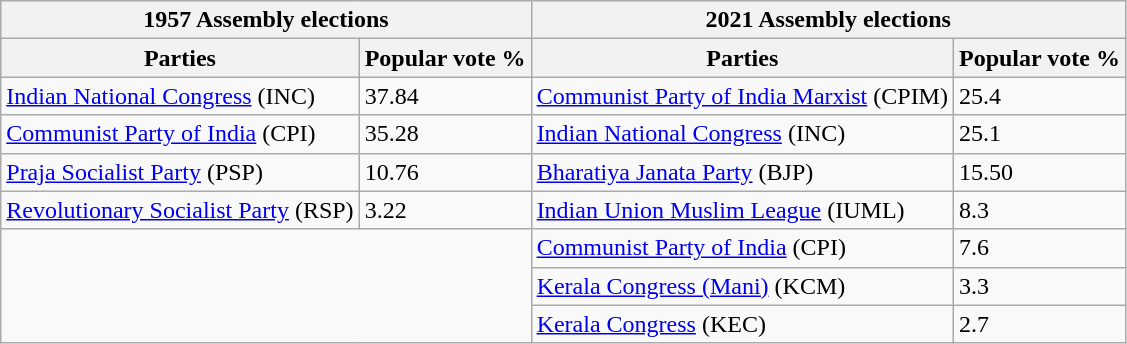<table class="wikitable collapsible">
<tr>
<th colspan="2">1957 Assembly elections</th>
<th colspan="2">2021 Assembly elections</th>
</tr>
<tr>
<th>Parties</th>
<th>Popular vote %</th>
<th>Parties</th>
<th>Popular vote %</th>
</tr>
<tr>
<td><a href='#'>Indian National Congress</a> (INC)</td>
<td>37.84</td>
<td><a href='#'>Communist Party of India Marxist</a> (CPIM)</td>
<td>25.4</td>
</tr>
<tr>
<td><a href='#'>Communist Party of India</a> (CPI)</td>
<td>35.28</td>
<td><a href='#'>Indian National Congress</a> (INC)</td>
<td>25.1</td>
</tr>
<tr>
<td><a href='#'>Praja Socialist Party</a> (PSP)</td>
<td>10.76</td>
<td><a href='#'>Bharatiya Janata Party</a> (BJP)</td>
<td>15.50</td>
</tr>
<tr>
<td><a href='#'>Revolutionary Socialist Party</a> (RSP)</td>
<td>3.22</td>
<td><a href='#'>Indian Union Muslim League</a> (IUML)</td>
<td>8.3</td>
</tr>
<tr>
<td colspan="2" rowspan="3"></td>
<td><a href='#'>Communist Party of India</a> (CPI)</td>
<td>7.6</td>
</tr>
<tr>
<td><a href='#'>Kerala Congress (Mani)</a> (KCM)</td>
<td>3.3</td>
</tr>
<tr>
<td><a href='#'>Kerala Congress</a> (KEC)</td>
<td>2.7</td>
</tr>
</table>
